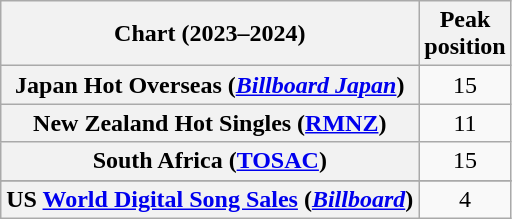<table class="wikitable sortable plainrowheaders" style="text-align:center">
<tr>
<th scope="col">Chart (2023–2024)</th>
<th scope="col">Peak<br>position</th>
</tr>
<tr>
<th scope="row">Japan Hot Overseas (<em><a href='#'>Billboard Japan</a></em>)</th>
<td>15</td>
</tr>
<tr>
<th scope="row">New Zealand Hot Singles (<a href='#'>RMNZ</a>)</th>
<td>11</td>
</tr>
<tr>
<th scope="row">South Africa (<a href='#'>TOSAC</a>)</th>
<td>15</td>
</tr>
<tr>
</tr>
<tr>
</tr>
<tr>
</tr>
<tr>
</tr>
<tr>
</tr>
<tr>
<th scope="row">US <a href='#'>World Digital Song Sales</a> (<em><a href='#'>Billboard</a></em>)</th>
<td>4</td>
</tr>
</table>
